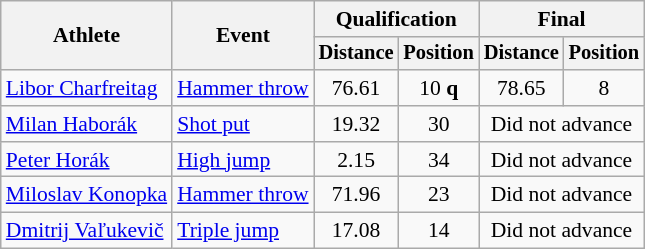<table class=wikitable style="font-size:90%">
<tr>
<th rowspan="2">Athlete</th>
<th rowspan="2">Event</th>
<th colspan="2">Qualification</th>
<th colspan="2">Final</th>
</tr>
<tr style="font-size:95%">
<th>Distance</th>
<th>Position</th>
<th>Distance</th>
<th>Position</th>
</tr>
<tr align=center>
<td align=left><a href='#'>Libor Charfreitag</a></td>
<td align=left><a href='#'>Hammer throw</a></td>
<td>76.61</td>
<td>10 <strong>q</strong></td>
<td>78.65</td>
<td>8</td>
</tr>
<tr align=center>
<td align=left><a href='#'>Milan Haborák</a></td>
<td align=left><a href='#'>Shot put</a></td>
<td>19.32</td>
<td>30</td>
<td colspan=2>Did not advance</td>
</tr>
<tr align=center>
<td align=left><a href='#'>Peter Horák</a></td>
<td align=left><a href='#'>High jump</a></td>
<td>2.15</td>
<td>34</td>
<td colspan=2>Did not advance</td>
</tr>
<tr align=center>
<td align=left><a href='#'>Miloslav Konopka</a></td>
<td align=left><a href='#'>Hammer throw</a></td>
<td>71.96</td>
<td>23</td>
<td colspan=2>Did not advance</td>
</tr>
<tr align=center>
<td align=left><a href='#'>Dmitrij Vaľukevič</a></td>
<td align=left><a href='#'>Triple jump</a></td>
<td>17.08</td>
<td>14</td>
<td colspan=2>Did not advance</td>
</tr>
</table>
